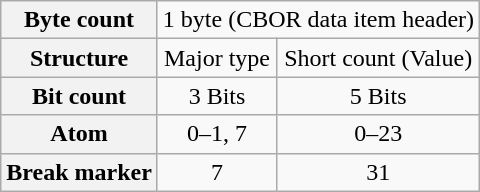<table class="wikitable" style="text-align: center;">
<tr>
<th scope="row">Byte count</th>
<td colspan="2">1 byte (CBOR data item header)</td>
</tr>
<tr>
<th scope="row">Structure</th>
<td>Major type</td>
<td>Short count (Value)</td>
</tr>
<tr>
<th scope="row">Bit count</th>
<td>3 Bits</td>
<td>5 Bits</td>
</tr>
<tr>
<th scope="row">Atom</th>
<td>0–1, 7</td>
<td>0–23</td>
</tr>
<tr>
<th scope="row">Break marker</th>
<td>7</td>
<td>31</td>
</tr>
</table>
